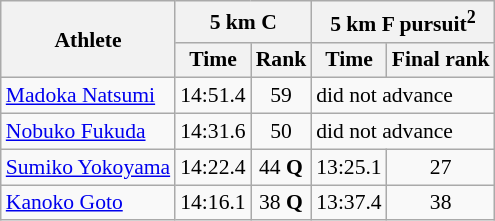<table class="wikitable" border="1" style="font-size:90%">
<tr>
<th rowspan=2>Athlete</th>
<th colspan=2>5 km C</th>
<th colspan=2>5 km F pursuit<sup>2</sup></th>
</tr>
<tr>
<th>Time</th>
<th>Rank</th>
<th>Time</th>
<th>Final rank</th>
</tr>
<tr>
<td><a href='#'>Madoka Natsumi</a></td>
<td align=center>14:51.4</td>
<td align=center>59</td>
<td colspan="2">did not advance</td>
</tr>
<tr>
<td><a href='#'>Nobuko Fukuda</a></td>
<td align=center>14:31.6</td>
<td align=center>50</td>
<td colspan="2">did not advance</td>
</tr>
<tr>
<td><a href='#'>Sumiko Yokoyama</a></td>
<td align=center>14:22.4</td>
<td align=center>44 <strong>Q</strong></td>
<td align=center>13:25.1</td>
<td align=center>27</td>
</tr>
<tr>
<td><a href='#'>Kanoko Goto</a></td>
<td align=center>14:16.1</td>
<td align=center>38 <strong>Q</strong></td>
<td align=center>13:37.4</td>
<td align=center>38</td>
</tr>
</table>
